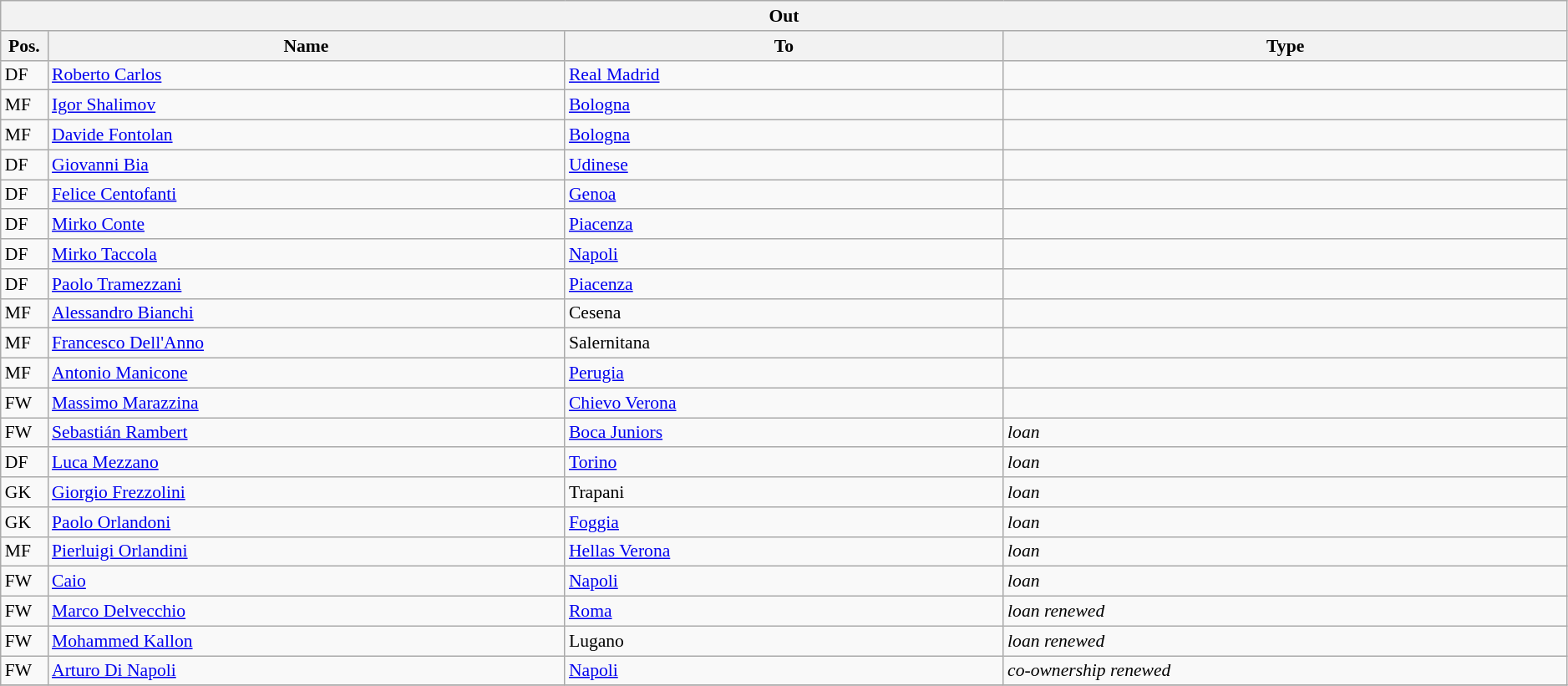<table class="wikitable" style="font-size:90%;width:99%;">
<tr>
<th colspan="4">Out</th>
</tr>
<tr>
<th width=3%>Pos.</th>
<th width=33%>Name</th>
<th width=28%>To</th>
<th width=36%>Type</th>
</tr>
<tr>
<td>DF</td>
<td><a href='#'>Roberto Carlos</a></td>
<td><a href='#'>Real Madrid</a></td>
<td></td>
</tr>
<tr>
<td>MF</td>
<td><a href='#'>Igor Shalimov</a></td>
<td><a href='#'>Bologna</a></td>
<td></td>
</tr>
<tr>
<td>MF</td>
<td><a href='#'>Davide Fontolan</a></td>
<td><a href='#'>Bologna</a></td>
<td></td>
</tr>
<tr>
<td>DF</td>
<td><a href='#'>Giovanni Bia</a></td>
<td><a href='#'>Udinese</a></td>
<td></td>
</tr>
<tr>
<td>DF</td>
<td><a href='#'>Felice Centofanti</a></td>
<td><a href='#'>Genoa</a></td>
<td></td>
</tr>
<tr>
<td>DF</td>
<td><a href='#'>Mirko Conte</a></td>
<td><a href='#'>Piacenza</a></td>
<td></td>
</tr>
<tr>
<td>DF</td>
<td><a href='#'>Mirko Taccola</a></td>
<td><a href='#'>Napoli</a></td>
<td></td>
</tr>
<tr>
<td>DF</td>
<td><a href='#'>Paolo Tramezzani</a></td>
<td><a href='#'>Piacenza</a></td>
<td></td>
</tr>
<tr>
<td>MF</td>
<td><a href='#'>Alessandro Bianchi</a></td>
<td>Cesena</td>
<td></td>
</tr>
<tr>
<td>MF</td>
<td><a href='#'>Francesco Dell'Anno</a></td>
<td>Salernitana</td>
<td></td>
</tr>
<tr>
<td>MF</td>
<td><a href='#'>Antonio Manicone</a></td>
<td><a href='#'>Perugia</a></td>
<td></td>
</tr>
<tr>
<td>FW</td>
<td><a href='#'>Massimo Marazzina</a></td>
<td><a href='#'>Chievo Verona</a></td>
<td></td>
</tr>
<tr>
<td>FW</td>
<td><a href='#'>Sebastián Rambert</a></td>
<td><a href='#'>Boca Juniors</a></td>
<td><em>loan</em></td>
</tr>
<tr>
<td>DF</td>
<td><a href='#'>Luca Mezzano</a></td>
<td><a href='#'>Torino</a></td>
<td><em>loan</em></td>
</tr>
<tr>
<td>GK</td>
<td><a href='#'>Giorgio Frezzolini</a></td>
<td>Trapani</td>
<td><em>loan</em></td>
</tr>
<tr>
<td>GK</td>
<td><a href='#'>Paolo Orlandoni</a></td>
<td><a href='#'>Foggia</a></td>
<td><em>loan</em></td>
</tr>
<tr>
<td>MF</td>
<td><a href='#'>Pierluigi Orlandini</a></td>
<td><a href='#'>Hellas Verona</a></td>
<td><em>loan</em></td>
</tr>
<tr>
<td>FW</td>
<td><a href='#'>Caio</a></td>
<td><a href='#'>Napoli</a></td>
<td><em>loan</em></td>
</tr>
<tr>
<td>FW</td>
<td><a href='#'>Marco Delvecchio</a></td>
<td><a href='#'>Roma</a></td>
<td><em>loan renewed</em></td>
</tr>
<tr>
<td>FW</td>
<td><a href='#'>Mohammed Kallon</a></td>
<td>Lugano</td>
<td><em>loan renewed</em></td>
</tr>
<tr>
<td>FW</td>
<td><a href='#'>Arturo Di Napoli</a></td>
<td><a href='#'>Napoli</a></td>
<td><em>co-ownership renewed</em></td>
</tr>
<tr>
</tr>
</table>
